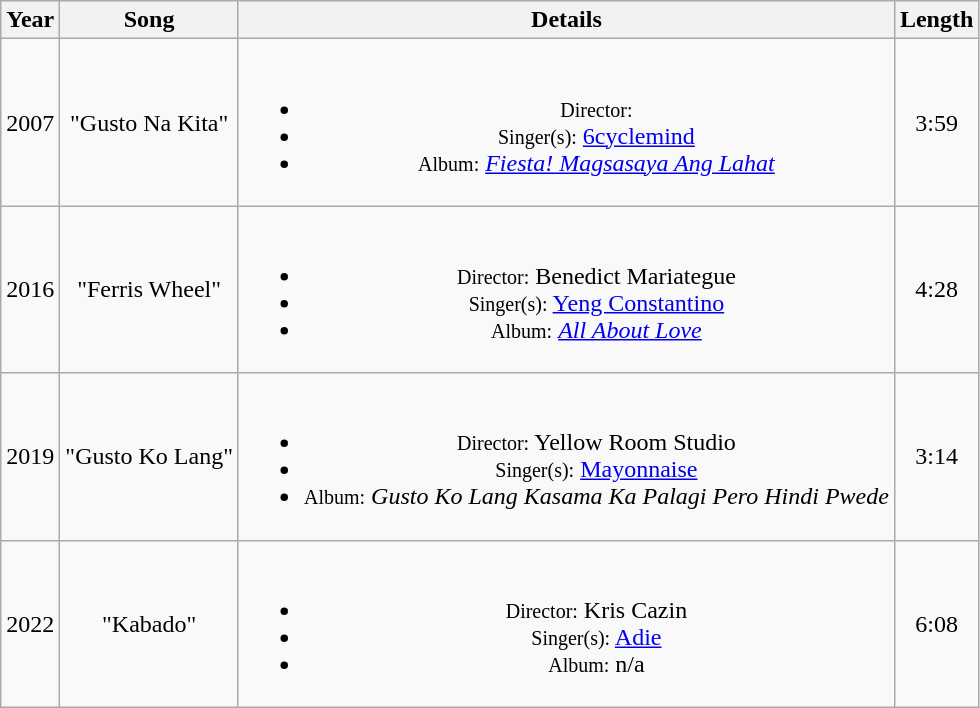<table class="wikitable plainrowheaders" style="text-align:center;">
<tr>
<th>Year</th>
<th>Song</th>
<th>Details</th>
<th>Length</th>
</tr>
<tr>
<td>2007</td>
<td>"Gusto Na Kita"</td>
<td><br><ul><li><small>Director:</small></li><li><small>Singer(s):</small> <a href='#'>6cyclemind</a></li><li><small>Album:</small> <em><a href='#'>Fiesta! Magsasaya Ang Lahat</a></em></li></ul></td>
<td>3:59</td>
</tr>
<tr>
<td>2016</td>
<td>"Ferris Wheel"</td>
<td><br><ul><li><small>Director:</small> Benedict Mariategue</li><li><small>Singer(s):</small> <a href='#'>Yeng Constantino</a></li><li><small>Album:</small> <em><a href='#'>All About Love</a></em></li></ul></td>
<td>4:28</td>
</tr>
<tr>
<td>2019</td>
<td>"Gusto Ko Lang"</td>
<td><br><ul><li><small>Director:</small> Yellow Room Studio</li><li><small>Singer(s):</small> <a href='#'>Mayonnaise</a></li><li><small>Album:</small> <em>Gusto Ko Lang Kasama Ka Palagi Pero Hindi Pwede</em></li></ul></td>
<td>3:14</td>
</tr>
<tr>
<td>2022</td>
<td>"Kabado"</td>
<td><br><ul><li><small>Director:</small> Kris Cazin</li><li><small>Singer(s):</small> <a href='#'>Adie</a></li><li><small>Album:</small> n/a</li></ul></td>
<td>6:08</td>
</tr>
</table>
